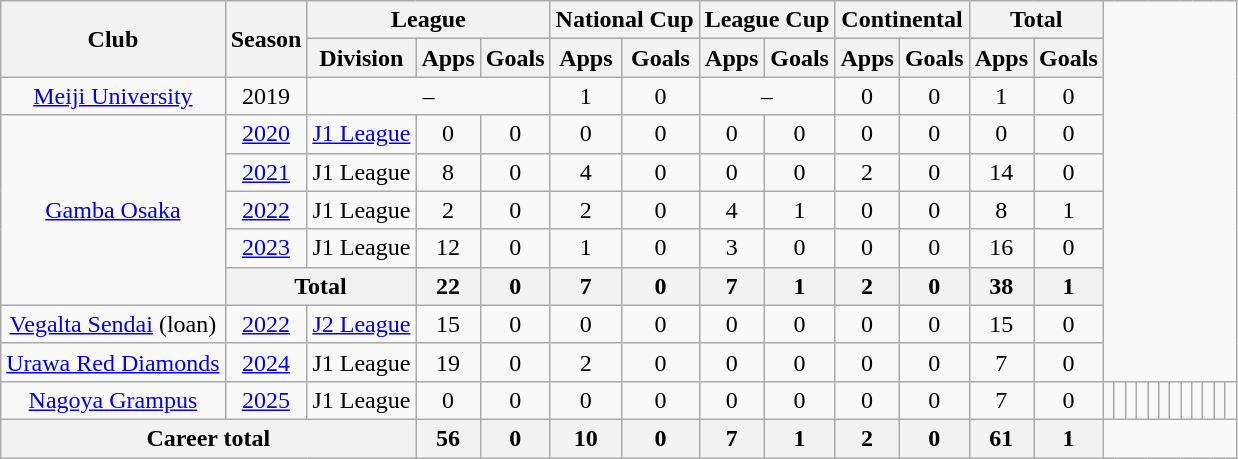<table class="wikitable" style="text-align: center">
<tr>
<th rowspan="2">Club</th>
<th rowspan="2">Season</th>
<th colspan="3">League</th>
<th colspan="2">National Cup</th>
<th colspan="2">League Cup</th>
<th colspan="2">Continental</th>
<th colspan="2">Total</th>
</tr>
<tr>
<th>Division</th>
<th>Apps</th>
<th>Goals</th>
<th>Apps</th>
<th>Goals</th>
<th>Apps</th>
<th>Goals</th>
<th>Apps</th>
<th>Goals</th>
<th>Apps</th>
<th>Goals</th>
</tr>
<tr>
<td><a href='#'>Meiji University</a></td>
<td>2019</td>
<td colspan="3">–</td>
<td>1</td>
<td>0</td>
<td colspan="2">–</td>
<td>0</td>
<td>0</td>
<td>1</td>
<td>0</td>
</tr>
<tr>
<td rowspan="5"><a href='#'>Gamba Osaka</a></td>
<td><a href='#'>2020</a></td>
<td><a href='#'>J1 League</a></td>
<td>0</td>
<td>0</td>
<td>0</td>
<td>0</td>
<td>0</td>
<td>0</td>
<td>0</td>
<td>0</td>
<td>0</td>
<td>0</td>
</tr>
<tr>
<td><a href='#'>2021</a></td>
<td>J1 League</td>
<td>8</td>
<td>0</td>
<td>4</td>
<td>0</td>
<td>0</td>
<td>0</td>
<td>2</td>
<td>0</td>
<td>14</td>
<td>0</td>
</tr>
<tr>
<td><a href='#'>2022</a></td>
<td>J1 League</td>
<td>2</td>
<td>0</td>
<td>2</td>
<td>0</td>
<td>4</td>
<td>1</td>
<td>0</td>
<td>0</td>
<td>8</td>
<td>1</td>
</tr>
<tr>
<td><a href='#'>2023</a></td>
<td>J1 League</td>
<td>12</td>
<td>0</td>
<td>1</td>
<td>0</td>
<td>3</td>
<td>0</td>
<td>0</td>
<td>0</td>
<td>16</td>
<td>0</td>
</tr>
<tr>
<th colspan=2>Total</th>
<th>22</th>
<th>0</th>
<th>7</th>
<th>0</th>
<th>7</th>
<th>1</th>
<th>2</th>
<th>0</th>
<th>38</th>
<th>1</th>
</tr>
<tr>
<td><a href='#'>Vegalta Sendai</a> (loan)</td>
<td><a href='#'>2022</a></td>
<td><a href='#'>J2 League</a></td>
<td>15</td>
<td>0</td>
<td>0</td>
<td>0</td>
<td>0</td>
<td>0</td>
<td>0</td>
<td>0</td>
<td>15</td>
<td>0</td>
</tr>
<tr>
<td><a href='#'>Urawa Red Diamonds</a></td>
<td><a href='#'>2024</a></td>
<td>J1 League</td>
<td>19</td>
<td>0</td>
<td>2</td>
<td>0</td>
<td>0</td>
<td>0</td>
<td>0</td>
<td>0</td>
<td>7</td>
<td>0</td>
</tr>
<tr>
<td><a href='#'>Nagoya Grampus</a></td>
<td><a href='#'>2025</a></td>
<td>J1 League</td>
<td>0</td>
<td>0</td>
<td>0</td>
<td>0</td>
<td>0</td>
<td>0</td>
<td>0</td>
<td>0</td>
<td>7</td>
<td>0</td>
<td></td>
<td></td>
<td></td>
<td></td>
<td></td>
<td></td>
<td></td>
<td></td>
<td></td>
<td></td>
<td></td>
<td></td>
</tr>
<tr>
<th colspan="3">Career total</th>
<th>56</th>
<th>0</th>
<th>10</th>
<th>0</th>
<th>7</th>
<th>1</th>
<th>2</th>
<th>0</th>
<th>61</th>
<th>1</th>
</tr>
</table>
